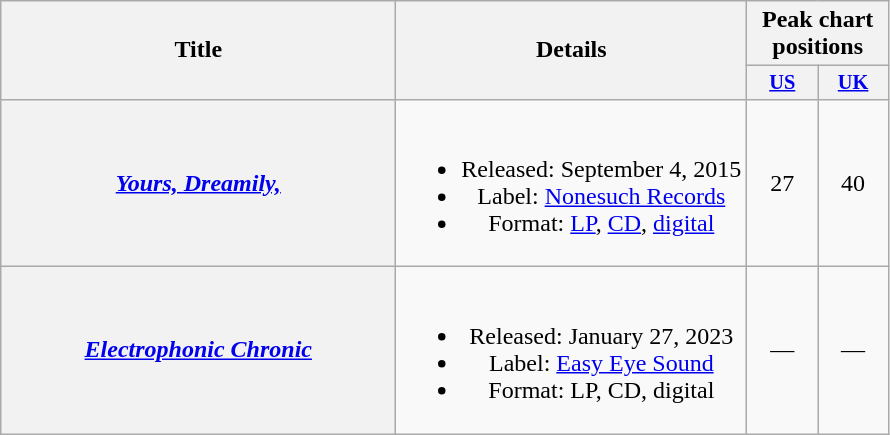<table class="wikitable plainrowheaders" style="text-align:center;">
<tr>
<th scope="col" rowspan="2" style="width:16em;">Title</th>
<th scope="col" rowspan="2">Details</th>
<th scope="col" colspan="2">Peak chart positions</th>
</tr>
<tr>
<th scope="col" style="width:3em;font-size:85%;"><a href='#'>US</a><br></th>
<th scope="col" style="width:3em;font-size:85%;"><a href='#'>UK</a><br></th>
</tr>
<tr>
<th scope="row"><em><a href='#'>Yours, Dreamily,</a></em></th>
<td><br><ul><li>Released: September 4, 2015</li><li>Label: <a href='#'>Nonesuch Records</a></li><li>Format: <a href='#'>LP</a>, <a href='#'>CD</a>, <a href='#'>digital</a></li></ul></td>
<td>27</td>
<td>40</td>
</tr>
<tr>
<th scope="row"><em><a href='#'>Electrophonic Chronic</a></em></th>
<td><br><ul><li>Released: January 27, 2023</li><li>Label: <a href='#'>Easy Eye Sound</a></li><li>Format: LP, CD, digital</li></ul></td>
<td>—</td>
<td>—</td>
</tr>
</table>
